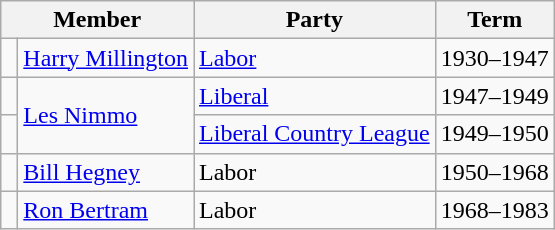<table class="wikitable">
<tr>
<th colspan="2">Member</th>
<th>Party</th>
<th>Term</th>
</tr>
<tr>
<td> </td>
<td><a href='#'>Harry Millington</a></td>
<td><a href='#'>Labor</a></td>
<td>1930–1947</td>
</tr>
<tr>
<td> </td>
<td rowspan="2"><a href='#'>Les Nimmo</a></td>
<td><a href='#'>Liberal</a></td>
<td>1947–1949</td>
</tr>
<tr>
<td> </td>
<td><a href='#'>Liberal Country League</a></td>
<td>1949–1950</td>
</tr>
<tr>
<td> </td>
<td><a href='#'>Bill Hegney</a></td>
<td>Labor</td>
<td>1950–1968</td>
</tr>
<tr>
<td> </td>
<td><a href='#'>Ron Bertram</a></td>
<td>Labor</td>
<td>1968–1983</td>
</tr>
</table>
